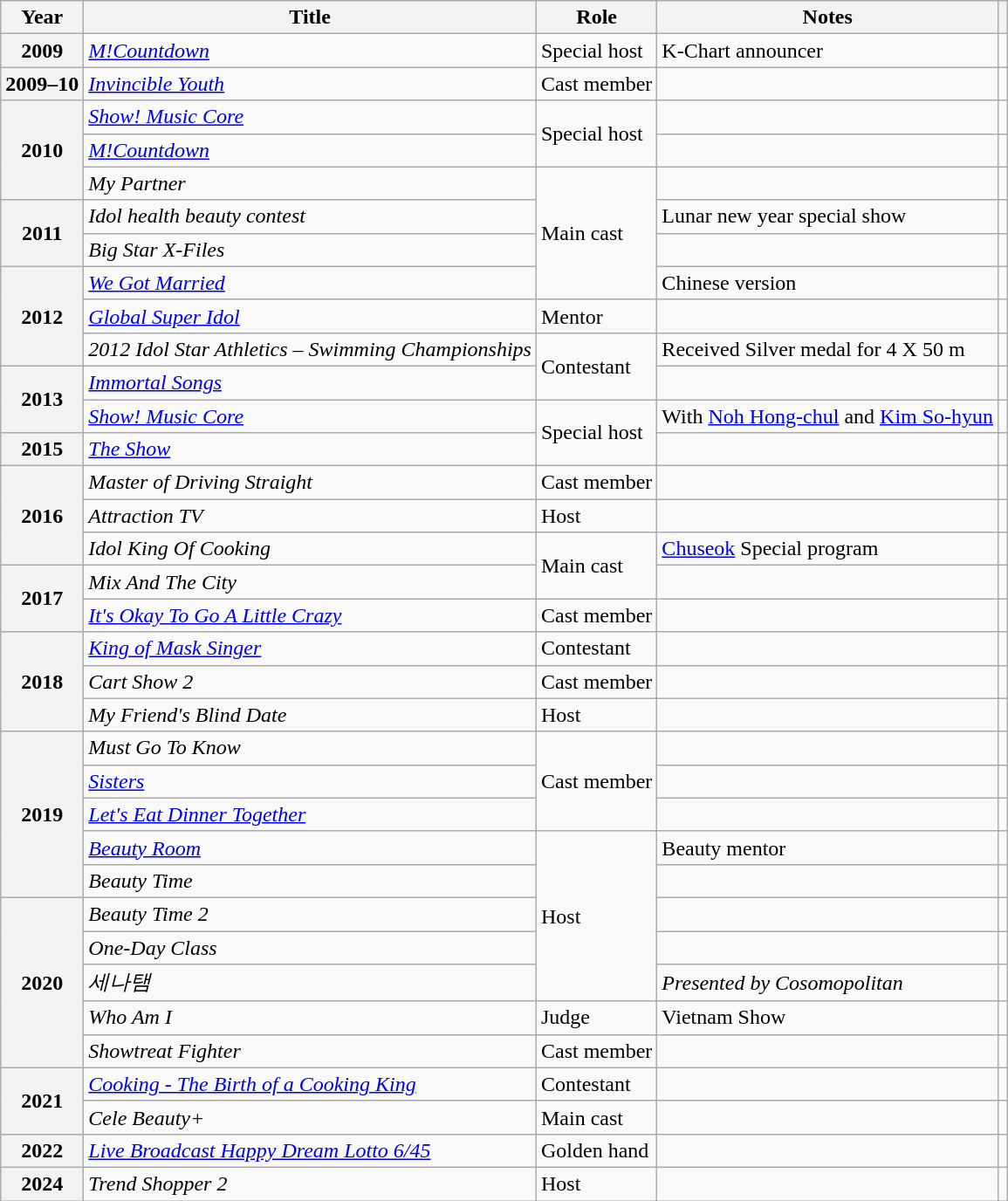<table class="wikitable sortable plainrowheaders">
<tr>
<th scope="col">Year</th>
<th scope="col">Title</th>
<th scope="col">Role</th>
<th>Notes</th>
<th class="unsortable" scope="col"></th>
</tr>
<tr>
<th scope="row">2009</th>
<td><a href='#'><em>M!Countdown</em></a></td>
<td>Special host</td>
<td>K-Chart announcer</td>
<td></td>
</tr>
<tr>
<th scope="row">2009–10</th>
<td><em><a href='#'>Invincible Youth</a></em></td>
<td>Cast member</td>
<td></td>
<td></td>
</tr>
<tr>
<th rowspan="3" scope="row">2010</th>
<td><em><a href='#'>Show! Music Core</a></em></td>
<td rowspan="2">Special host</td>
<td></td>
<td></td>
</tr>
<tr>
<td><a href='#'><em>M!Countdown</em></a></td>
<td></td>
<td></td>
</tr>
<tr>
<td><em>My Partner</em></td>
<td rowspan="4">Main cast</td>
<td></td>
<td></td>
</tr>
<tr>
<th rowspan="2" scope="row">2011</th>
<td><em>Idol health beauty contest</em></td>
<td>Lunar new year special show</td>
<td></td>
</tr>
<tr>
<td><em>Big Star X-Files</em></td>
<td></td>
<td></td>
</tr>
<tr>
<th rowspan="3" scope="row">2012</th>
<td><em><a href='#'>We Got Married</a></em></td>
<td>Chinese version</td>
<td></td>
</tr>
<tr>
<td><em><a href='#'>Global Super Idol</a></em></td>
<td>Mentor</td>
<td></td>
<td></td>
</tr>
<tr>
<td><em>2012 Idol Star Athletics – Swimming Championships</em></td>
<td rowspan="2">Contestant</td>
<td>Received Silver medal for 4 X 50 m</td>
<td></td>
</tr>
<tr>
<th rowspan="2" scope="row">2013</th>
<td><em><a href='#'>Immortal Songs</a></em></td>
<td></td>
<td></td>
</tr>
<tr>
<td><em><a href='#'>Show! Music Core</a></em></td>
<td rowspan="2">Special host</td>
<td>With <a href='#'>Noh Hong-chul</a> and <a href='#'>Kim So-hyun</a></td>
<td></td>
</tr>
<tr>
<th scope="row">2015</th>
<td><em><a href='#'>The Show</a></em></td>
<td></td>
<td></td>
</tr>
<tr>
<th rowspan="3" scope="row">2016</th>
<td><em>Master of Driving Straight</em></td>
<td>Cast member</td>
<td></td>
<td></td>
</tr>
<tr>
<td><em>Attraction TV</em></td>
<td>Host</td>
<td></td>
<td></td>
</tr>
<tr>
<td><em>Idol King Of Cooking</em></td>
<td rowspan="2">Main cast</td>
<td><a href='#'>Chuseok</a> Special program</td>
<td></td>
</tr>
<tr>
<th rowspan="2" scope="row">2017</th>
<td><em>Mix And The City</em></td>
<td></td>
<td></td>
</tr>
<tr>
<td><em><a href='#'>It's Okay To Go A Little Crazy</a></em></td>
<td>Cast member</td>
<td></td>
<td></td>
</tr>
<tr>
<th rowspan="3" scope="row">2018</th>
<td><em><a href='#'>King of Mask Singer</a></em></td>
<td>Contestant</td>
<td></td>
<td></td>
</tr>
<tr>
<td><em>Cart Show 2</em></td>
<td>Cast member</td>
<td></td>
<td></td>
</tr>
<tr>
<td><em>My Friend's Blind Date</em></td>
<td>Host</td>
<td></td>
<td></td>
</tr>
<tr>
<th scope="row" rowspan="5">2019</th>
<td><em>Must Go To Know</em></td>
<td rowspan="3">Cast member</td>
<td></td>
<td></td>
</tr>
<tr>
<td><em><a href='#'>Sisters</a></em></td>
<td></td>
<td></td>
</tr>
<tr>
<td><em><a href='#'>Let's Eat Dinner Together</a></em></td>
<td></td>
<td></td>
</tr>
<tr>
<td><em><a href='#'>Beauty Room</a></em></td>
<td rowspan="5">Host</td>
<td>Beauty mentor</td>
<td></td>
</tr>
<tr>
<td><em>Beauty Time</em></td>
<td></td>
<td></td>
</tr>
<tr>
<th rowspan="5" scope="row">2020</th>
<td><em>Beauty Time 2</em></td>
<td></td>
<td></td>
</tr>
<tr>
<td><em>One-Day Class</em></td>
<td></td>
<td></td>
</tr>
<tr>
<td><em>세나탬</em></td>
<td><em>Presented by Cosomopolitan</em></td>
<td></td>
</tr>
<tr>
<td><em>Who Am I</em></td>
<td>Judge</td>
<td>Vietnam Show</td>
<td></td>
</tr>
<tr>
<td><em>Showtreat Fighter</em></td>
<td>Cast member</td>
<td></td>
<td></td>
</tr>
<tr>
<th scope="row" rowspan="2">2021</th>
<td><em><a href='#'>Cooking - The Birth of a Cooking King</a></em></td>
<td>Contestant</td>
<td></td>
<td></td>
</tr>
<tr>
<td><em>Cele Beauty+</em></td>
<td>Main cast</td>
<td></td>
<td></td>
</tr>
<tr>
<th scope="row">2022</th>
<td><em><a href='#'>Live Broadcast Happy Dream Lotto 6/45</a></em></td>
<td>Golden hand</td>
<td></td>
<td></td>
</tr>
<tr>
<th scope="row">2024</th>
<td><em>Trend Shopper 2</em></td>
<td>Host</td>
<td></td>
<td></td>
</tr>
</table>
